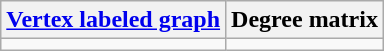<table class="wikitable">
<tr>
<th><a href='#'>Vertex labeled graph</a></th>
<th>Degree matrix</th>
</tr>
<tr>
<td></td>
<td></td>
</tr>
</table>
